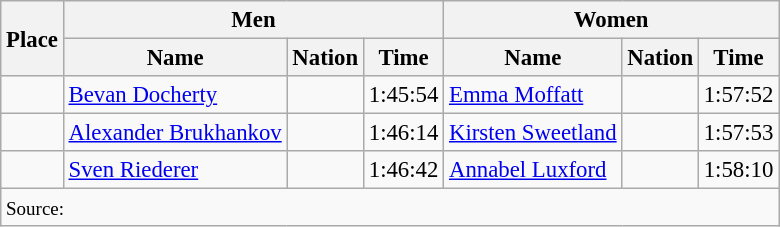<table class=wikitable style="font-size:95%">
<tr>
<th rowspan="2">Place</th>
<th colspan="3">Men</th>
<th colspan="3">Women</th>
</tr>
<tr>
<th>Name</th>
<th>Nation</th>
<th>Time</th>
<th>Name</th>
<th>Nation</th>
<th>Time</th>
</tr>
<tr>
<td align="center"></td>
<td><a href='#'>Bevan Docherty</a></td>
<td></td>
<td>1:45:54</td>
<td><a href='#'>Emma Moffatt</a></td>
<td></td>
<td>1:57:52</td>
</tr>
<tr>
<td align="center"></td>
<td><a href='#'>Alexander Brukhankov</a></td>
<td></td>
<td>1:46:14</td>
<td><a href='#'>Kirsten Sweetland</a></td>
<td></td>
<td>1:57:53</td>
</tr>
<tr>
<td align="center"></td>
<td><a href='#'>Sven Riederer</a></td>
<td></td>
<td>1:46:42</td>
<td><a href='#'>Annabel Luxford</a></td>
<td></td>
<td>1:58:10</td>
</tr>
<tr>
<td colspan="7"><small>Source:</small></td>
</tr>
</table>
